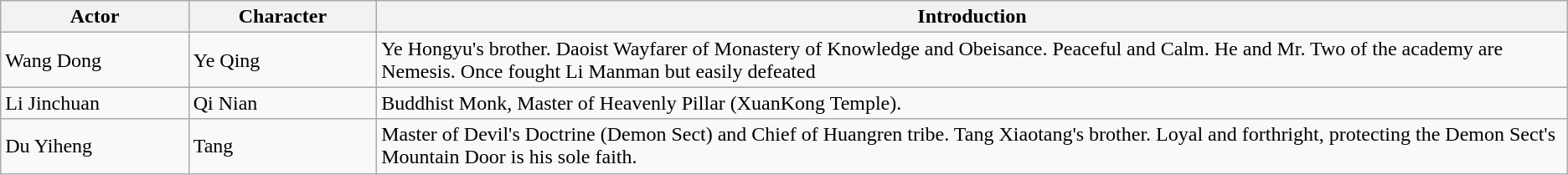<table class="wikitable">
<tr>
<th style="width:12%">Actor</th>
<th style="width:12%">Character</th>
<th>Introduction</th>
</tr>
<tr>
<td>Wang Dong</td>
<td>Ye Qing</td>
<td>Ye Hongyu's brother. Daoist Wayfarer of Monastery of Knowledge and Obeisance. Peaceful and Calm. He and Mr. Two of the academy are Nemesis. Once fought Li Manman but easily defeated</td>
</tr>
<tr>
<td>Li Jinchuan</td>
<td>Qi Nian</td>
<td>Buddhist Monk, Master of Heavenly Pillar (XuanKong Temple).</td>
</tr>
<tr>
<td>Du Yiheng</td>
<td>Tang</td>
<td>Master of Devil's Doctrine (Demon Sect) and Chief of Huangren tribe. Tang Xiaotang's brother. Loyal and forthright, protecting the Demon Sect's Mountain Door is his sole faith.</td>
</tr>
</table>
